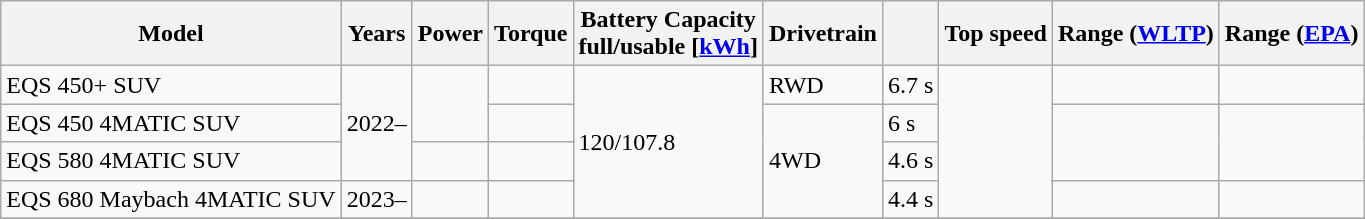<table class="wikitable sortable">
<tr>
<th>Model</th>
<th>Years</th>
<th>Power</th>
<th>Torque</th>
<th>Battery Capacity<br>full/usable [<a href='#'>kWh</a>]</th>
<th>Drivetrain</th>
<th></th>
<th>Top speed</th>
<th> Range (<a href='#'>WLTP</a>)</th>
<th>Range (<a href='#'>EPA</a>)</th>
</tr>
<tr>
<td>EQS 450+ SUV</td>
<td rowspan="3">2022–</td>
<td rowspan="2"></td>
<td></td>
<td rowspan="4">120/107.8</td>
<td>RWD</td>
<td>6.7 s</td>
<td rowspan=4></td>
<td></td>
<td></td>
</tr>
<tr>
<td>EQS 450 4MATIC SUV</td>
<td></td>
<td rowspan="3">4WD</td>
<td>6 s</td>
<td rowspan="2"></td>
<td rowspan="2"></td>
</tr>
<tr>
<td>EQS 580 4MATIC SUV</td>
<td></td>
<td></td>
<td>4.6 s</td>
</tr>
<tr>
<td>EQS 680 Maybach 4MATIC SUV</td>
<td>2023–</td>
<td></td>
<td></td>
<td>4.4 s</td>
<td></td>
<td></td>
</tr>
<tr>
</tr>
</table>
